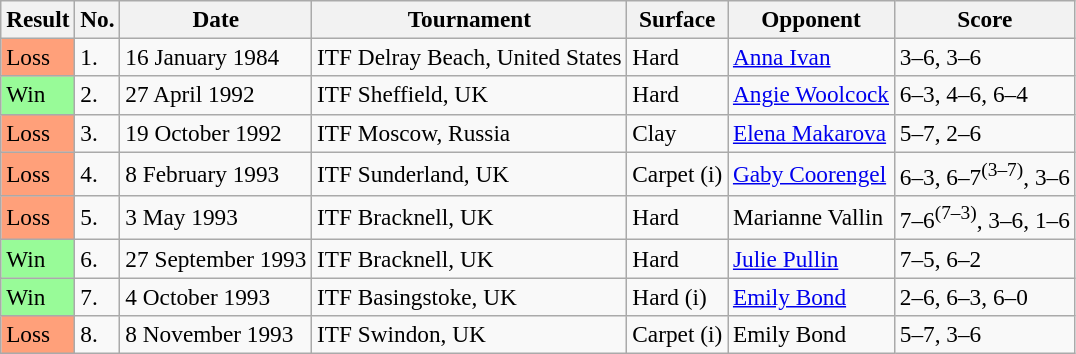<table class="sortable wikitable" style="font-size:97%;">
<tr>
<th style="width:40px">Result</th>
<th>No.</th>
<th>Date</th>
<th>Tournament</th>
<th>Surface</th>
<th>Opponent</th>
<th class="unsortable">Score</th>
</tr>
<tr>
<td style="background:#ffa07a;">Loss</td>
<td>1.</td>
<td>16 January 1984</td>
<td>ITF Delray Beach, United States</td>
<td>Hard</td>
<td> <a href='#'>Anna Ivan</a></td>
<td>3–6, 3–6</td>
</tr>
<tr>
<td style="background:#98fb98;">Win</td>
<td>2.</td>
<td>27 April 1992</td>
<td>ITF Sheffield, UK</td>
<td>Hard</td>
<td> <a href='#'>Angie Woolcock</a></td>
<td>6–3, 4–6, 6–4</td>
</tr>
<tr>
<td style="background:#ffa07a;">Loss</td>
<td>3.</td>
<td>19 October 1992</td>
<td>ITF Moscow, Russia</td>
<td>Clay</td>
<td> <a href='#'>Elena Makarova</a></td>
<td>5–7, 2–6</td>
</tr>
<tr>
<td style="background:#ffa07a;">Loss</td>
<td>4.</td>
<td>8 February 1993</td>
<td>ITF Sunderland, UK</td>
<td>Carpet (i)</td>
<td> <a href='#'>Gaby Coorengel</a></td>
<td>6–3, 6–7<sup>(3–7)</sup>, 3–6</td>
</tr>
<tr>
<td style="background:#ffa07a;">Loss</td>
<td>5.</td>
<td>3 May 1993</td>
<td>ITF Bracknell, UK</td>
<td>Hard</td>
<td> Marianne Vallin</td>
<td>7–6<sup>(7–3)</sup>, 3–6, 1–6</td>
</tr>
<tr>
<td style="background:#98fb98;">Win</td>
<td>6.</td>
<td>27 September 1993</td>
<td>ITF Bracknell, UK</td>
<td>Hard</td>
<td> <a href='#'>Julie Pullin</a></td>
<td>7–5, 6–2</td>
</tr>
<tr>
<td style="background:#98fb98;">Win</td>
<td>7.</td>
<td>4 October 1993</td>
<td>ITF Basingstoke, UK</td>
<td>Hard (i)</td>
<td> <a href='#'>Emily Bond</a></td>
<td>2–6, 6–3, 6–0</td>
</tr>
<tr>
<td style="background:#ffa07a;">Loss</td>
<td>8.</td>
<td>8 November 1993</td>
<td>ITF Swindon, UK</td>
<td>Carpet (i)</td>
<td> Emily Bond</td>
<td>5–7, 3–6</td>
</tr>
</table>
